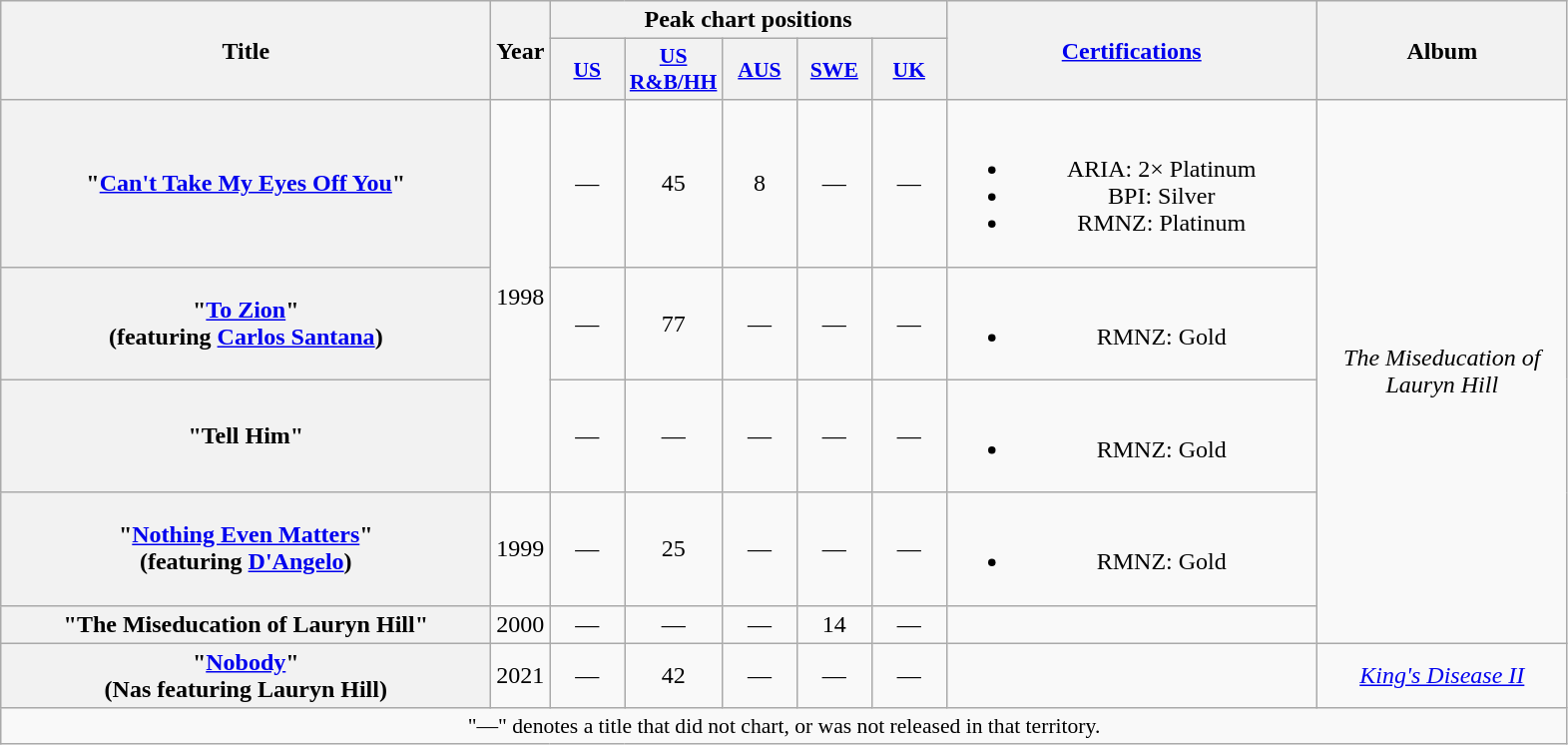<table class="wikitable plainrowheaders" style="text-align:center;">
<tr>
<th scope="col" rowspan="2" style="width:20em;">Title</th>
<th scope="col" rowspan="2" style="width:1em;">Year</th>
<th scope="col" colspan="5">Peak chart positions</th>
<th scope="col" rowspan="2" style="width:15em;"><a href='#'>Certifications</a></th>
<th scope="col" rowspan="2" style="width:10em;">Album</th>
</tr>
<tr>
<th scope="col" style="width:3em;font-size:90%;"><a href='#'>US</a><br></th>
<th scope="col" style="width:3em;font-size:90%;"><a href='#'>US R&B/HH</a><br></th>
<th scope="col" style="width:3em;font-size:90%;"><a href='#'>AUS</a><br></th>
<th scope="col" style="width:3em;font-size:90%;"><a href='#'>SWE</a><br></th>
<th scope="col" style="width:3em;font-size:90%;"><a href='#'>UK</a><br></th>
</tr>
<tr>
<th scope="row">"<a href='#'>Can't Take My Eyes Off You</a>"</th>
<td rowspan="3">1998</td>
<td>—</td>
<td>45</td>
<td>8</td>
<td>—</td>
<td>—</td>
<td><br><ul><li>ARIA: 2× Platinum</li><li>BPI: Silver</li><li>RMNZ: Platinum</li></ul></td>
<td rowspan="5"><em>The Miseducation of Lauryn Hill</em></td>
</tr>
<tr>
<th scope="row">"<a href='#'>To Zion</a>"<br><span>(featuring <a href='#'>Carlos Santana</a>)</span></th>
<td>—</td>
<td>77</td>
<td>—</td>
<td>—</td>
<td>—</td>
<td><br><ul><li>RMNZ: Gold</li></ul></td>
</tr>
<tr>
<th scope="row">"Tell Him"</th>
<td>—</td>
<td>—</td>
<td>—</td>
<td>—</td>
<td>—</td>
<td><br><ul><li>RMNZ: Gold</li></ul></td>
</tr>
<tr>
<th scope="row">"<a href='#'>Nothing Even Matters</a>"<br><span>(featuring <a href='#'>D'Angelo</a>)</span></th>
<td>1999</td>
<td>—</td>
<td>25</td>
<td>—</td>
<td>—</td>
<td>—</td>
<td><br><ul><li>RMNZ: Gold</li></ul></td>
</tr>
<tr>
<th scope="row">"The Miseducation of Lauryn Hill"</th>
<td>2000</td>
<td>—</td>
<td>—</td>
<td>—</td>
<td>14</td>
<td>—</td>
<td></td>
</tr>
<tr>
<th scope="row">"<a href='#'>Nobody</a>"<br><span>(Nas featuring Lauryn Hill)</span></th>
<td>2021</td>
<td>—</td>
<td>42</td>
<td>—</td>
<td>—</td>
<td>—</td>
<td></td>
<td><em><a href='#'>King's Disease II</a></em></td>
</tr>
<tr>
<td colspan="15" style="font-size:90%">"—" denotes a title that did not chart, or was not released in that territory.</td>
</tr>
</table>
